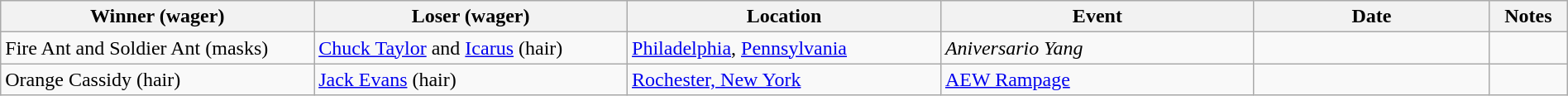<table class="wikitable sortable" width=100%>
<tr>
<th width=20%>Winner (wager)</th>
<th width=20%>Loser (wager)</th>
<th width=20%>Location</th>
<th width=20%>Event</th>
<th width=15%>Date</th>
<th width=5%>Notes</th>
</tr>
<tr>
<td>Fire Ant and Soldier Ant (masks)</td>
<td><a href='#'>Chuck Taylor</a> and <a href='#'>Icarus</a> (hair)</td>
<td><a href='#'>Philadelphia</a>, <a href='#'>Pennsylvania</a></td>
<td><em>Aniversario Yang</em></td>
<td></td>
<td></td>
</tr>
<tr>
<td>Orange Cassidy (hair)</td>
<td><a href='#'>Jack Evans</a> (hair)</td>
<td><a href='#'>Rochester, New York</a></td>
<td><a href='#'>AEW Rampage</a></td>
<td></td>
<td></td>
</tr>
</table>
